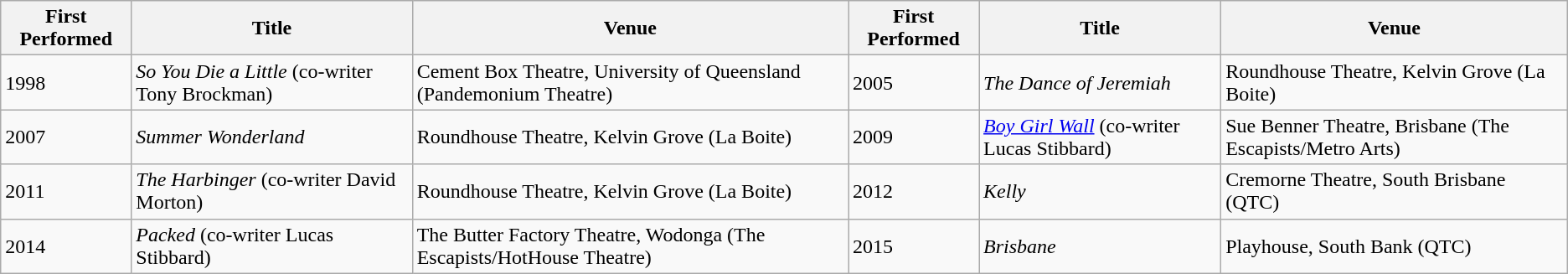<table class="wikitable">
<tr>
<th>First Performed</th>
<th>Title</th>
<th>Venue</th>
<th>First Performed</th>
<th>Title</th>
<th>Venue</th>
</tr>
<tr>
<td>1998</td>
<td><em>So You Die a Little</em> (co-writer Tony Brockman)</td>
<td>Cement Box Theatre, University of Queensland (Pandemonium Theatre)</td>
<td>2005</td>
<td><em>The Dance of Jeremiah</em></td>
<td>Roundhouse Theatre, Kelvin Grove (La Boite)</td>
</tr>
<tr>
<td>2007</td>
<td><em>Summer Wonderland</em></td>
<td>Roundhouse Theatre, Kelvin Grove (La Boite)</td>
<td>2009</td>
<td><em><a href='#'>Boy Girl Wall</a></em>  (co-writer Lucas Stibbard)</td>
<td>Sue Benner Theatre, Brisbane (The Escapists/Metro Arts)</td>
</tr>
<tr>
<td>2011</td>
<td><em>The Harbinger</em> (co-writer David Morton)</td>
<td>Roundhouse Theatre, Kelvin Grove (La Boite)</td>
<td>2012</td>
<td><em>Kelly</em></td>
<td>Cremorne Theatre, South Brisbane (QTC)</td>
</tr>
<tr>
<td>2014</td>
<td><em>Packed</em> (co-writer Lucas Stibbard)</td>
<td>The Butter Factory Theatre, Wodonga (The Escapists/HotHouse Theatre)</td>
<td>2015</td>
<td><em>Brisbane</em></td>
<td>Playhouse, South Bank (QTC)</td>
</tr>
</table>
